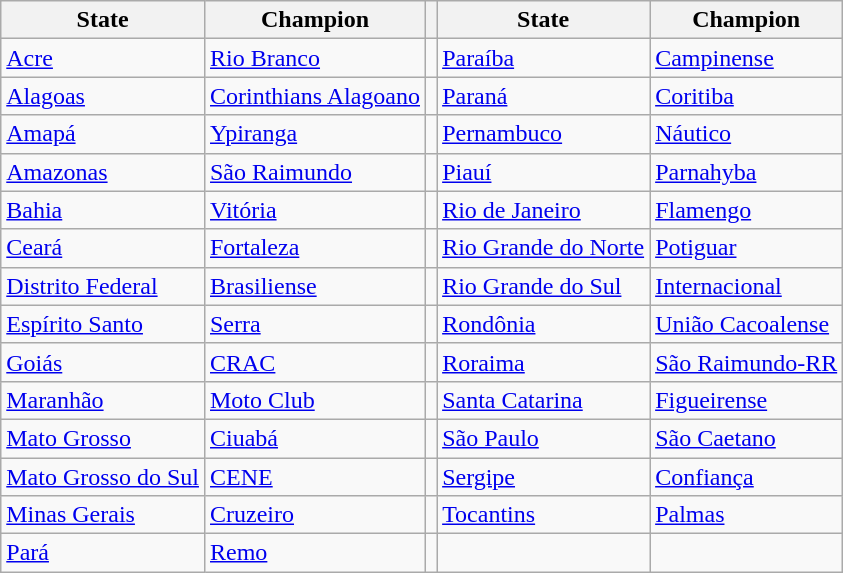<table class="wikitable">
<tr>
<th>State</th>
<th>Champion</th>
<th></th>
<th>State</th>
<th>Champion</th>
</tr>
<tr>
<td><a href='#'>Acre</a></td>
<td><a href='#'>Rio Branco</a></td>
<td></td>
<td><a href='#'>Paraíba</a></td>
<td><a href='#'>Campinense</a></td>
</tr>
<tr>
<td><a href='#'>Alagoas</a></td>
<td><a href='#'>Corinthians Alagoano</a></td>
<td></td>
<td><a href='#'>Paraná</a></td>
<td><a href='#'>Coritiba</a></td>
</tr>
<tr>
<td><a href='#'>Amapá</a></td>
<td><a href='#'>Ypiranga</a></td>
<td></td>
<td><a href='#'>Pernambuco</a></td>
<td><a href='#'>Náutico</a></td>
</tr>
<tr>
<td><a href='#'>Amazonas</a></td>
<td><a href='#'>São Raimundo</a></td>
<td></td>
<td><a href='#'>Piauí</a></td>
<td><a href='#'>Parnahyba</a></td>
</tr>
<tr>
<td><a href='#'>Bahia</a></td>
<td><a href='#'>Vitória</a></td>
<td></td>
<td><a href='#'>Rio de Janeiro</a></td>
<td><a href='#'>Flamengo</a></td>
</tr>
<tr>
<td><a href='#'>Ceará</a></td>
<td><a href='#'>Fortaleza</a></td>
<td></td>
<td><a href='#'>Rio Grande do Norte</a></td>
<td><a href='#'>Potiguar</a></td>
</tr>
<tr>
<td><a href='#'>Distrito Federal</a></td>
<td><a href='#'>Brasiliense</a></td>
<td></td>
<td><a href='#'>Rio Grande do Sul</a></td>
<td><a href='#'>Internacional</a></td>
</tr>
<tr>
<td><a href='#'>Espírito Santo</a></td>
<td><a href='#'>Serra</a></td>
<td></td>
<td><a href='#'>Rondônia</a></td>
<td><a href='#'>União Cacoalense</a></td>
</tr>
<tr>
<td><a href='#'>Goiás</a></td>
<td><a href='#'>CRAC</a></td>
<td></td>
<td><a href='#'>Roraima</a></td>
<td><a href='#'>São Raimundo-RR</a></td>
</tr>
<tr>
<td><a href='#'>Maranhão</a></td>
<td><a href='#'>Moto Club</a></td>
<td></td>
<td><a href='#'>Santa Catarina</a></td>
<td><a href='#'>Figueirense</a></td>
</tr>
<tr>
<td><a href='#'>Mato Grosso</a></td>
<td><a href='#'>Ciuabá</a></td>
<td></td>
<td><a href='#'>São Paulo</a></td>
<td><a href='#'>São Caetano</a></td>
</tr>
<tr>
<td><a href='#'>Mato Grosso do Sul</a></td>
<td><a href='#'>CENE</a></td>
<td></td>
<td><a href='#'>Sergipe</a></td>
<td><a href='#'>Confiança</a></td>
</tr>
<tr>
<td><a href='#'>Minas Gerais</a></td>
<td><a href='#'>Cruzeiro</a></td>
<td></td>
<td><a href='#'>Tocantins</a></td>
<td><a href='#'>Palmas</a></td>
</tr>
<tr>
<td><a href='#'>Pará</a></td>
<td><a href='#'>Remo</a></td>
<td></td>
<td></td>
<td></td>
</tr>
</table>
